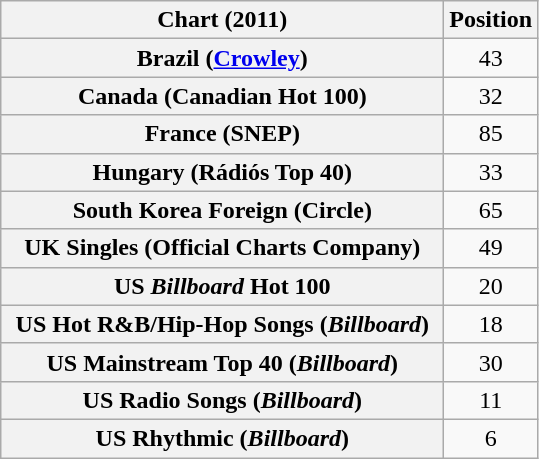<table class="wikitable sortable plainrowheaders" style="text-align:center;">
<tr>
<th scope="col" style="width:18em">Chart (2011)</th>
<th scope="col">Position</th>
</tr>
<tr>
<th scope="row">Brazil (<a href='#'>Crowley</a>)</th>
<td>43</td>
</tr>
<tr>
<th scope="row">Canada (Canadian Hot 100)</th>
<td>32</td>
</tr>
<tr>
<th scope="row">France (SNEP)</th>
<td>85</td>
</tr>
<tr>
<th scope="row">Hungary (Rádiós Top 40)</th>
<td>33</td>
</tr>
<tr>
<th scope="row">South Korea Foreign (Circle)</th>
<td>65</td>
</tr>
<tr>
<th scope="row">UK Singles (Official Charts Company)</th>
<td>49</td>
</tr>
<tr>
<th scope="row">US <em>Billboard</em> Hot 100</th>
<td>20</td>
</tr>
<tr>
<th scope="row">US Hot R&B/Hip-Hop Songs (<em>Billboard</em>)</th>
<td>18</td>
</tr>
<tr>
<th scope="row">US Mainstream Top 40 (<em>Billboard</em>)</th>
<td>30</td>
</tr>
<tr>
<th scope="row">US Radio Songs (<em>Billboard</em>)</th>
<td>11</td>
</tr>
<tr>
<th scope="row">US Rhythmic (<em>Billboard</em>)</th>
<td>6</td>
</tr>
</table>
